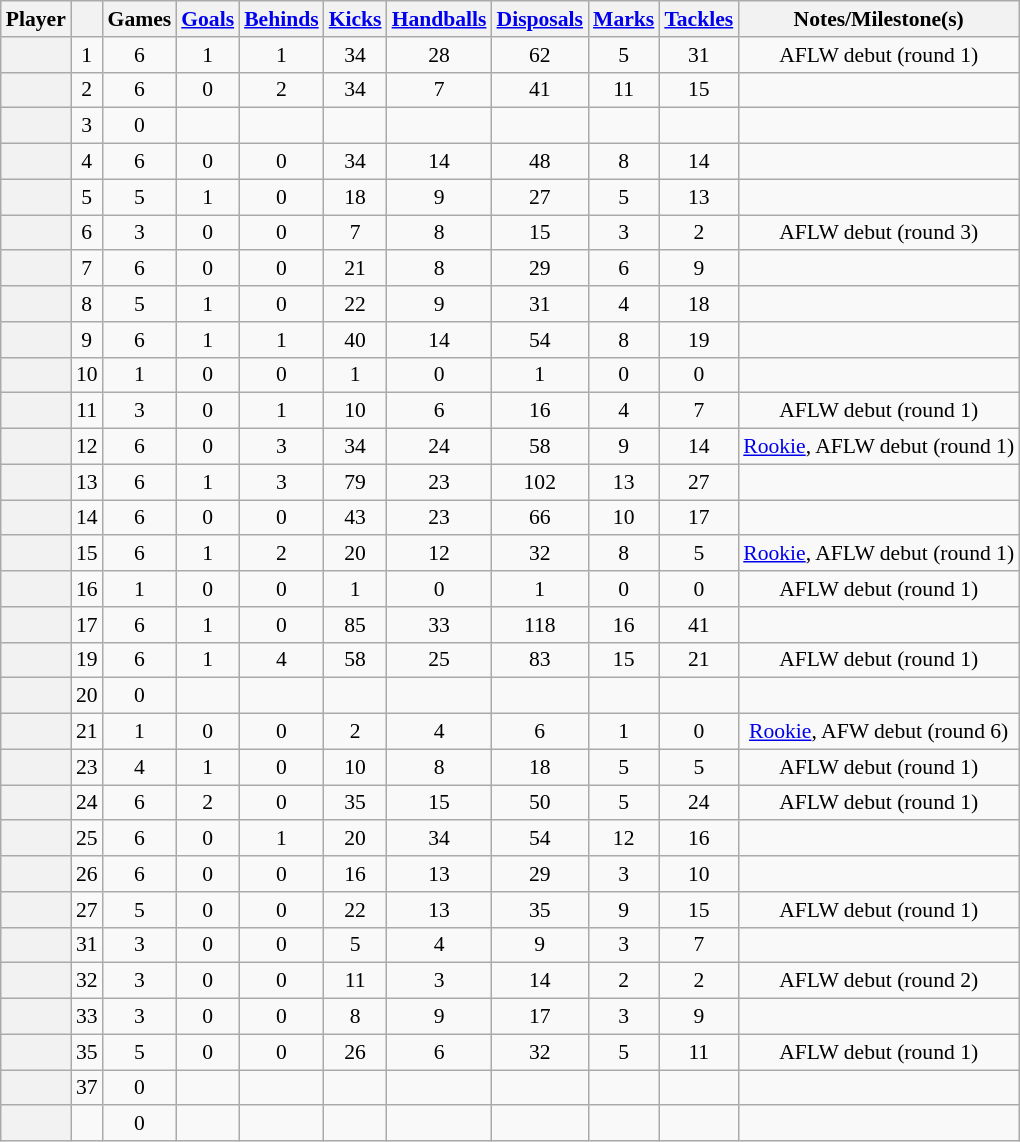<table class="wikitable plainrowheaders sortable" style="text-align:center; font-size:90%">
<tr>
<th scope="col">Player</th>
<th scope="col"></th>
<th scope="col" width:3em>Games</th>
<th scope="col" width:3em><a href='#'>Goals</a></th>
<th scope="col" width:3em><a href='#'>Behinds</a></th>
<th scope="col" width:3em><a href='#'>Kicks</a></th>
<th scope="col" width:3em><a href='#'>Handballs</a></th>
<th scope="col" width:3em><a href='#'>Disposals</a></th>
<th scope="col" width:3em><a href='#'>Marks</a></th>
<th scope="col" width:3em><a href='#'>Tackles</a></th>
<th scope="col" class="unsortable">Notes/Milestone(s)</th>
</tr>
<tr>
<th scope="row"></th>
<td>1</td>
<td>6</td>
<td>1</td>
<td>1</td>
<td>34</td>
<td>28</td>
<td>62</td>
<td>5</td>
<td>31</td>
<td>AFLW debut (round 1)</td>
</tr>
<tr>
<th scope="row"></th>
<td>2</td>
<td>6</td>
<td>0</td>
<td>2</td>
<td>34</td>
<td>7</td>
<td>41</td>
<td>11</td>
<td>15</td>
<td></td>
</tr>
<tr>
<th scope="row"></th>
<td>3</td>
<td>0</td>
<td></td>
<td></td>
<td></td>
<td></td>
<td></td>
<td></td>
<td></td>
<td></td>
</tr>
<tr>
<th scope="row"></th>
<td>4</td>
<td>6</td>
<td>0</td>
<td>0</td>
<td>34</td>
<td>14</td>
<td>48</td>
<td>8</td>
<td>14</td>
<td></td>
</tr>
<tr>
<th scope="row"></th>
<td>5</td>
<td>5</td>
<td>1</td>
<td>0</td>
<td>18</td>
<td>9</td>
<td>27</td>
<td>5</td>
<td>13</td>
<td></td>
</tr>
<tr>
<th scope="row"></th>
<td>6</td>
<td>3</td>
<td>0</td>
<td>0</td>
<td>7</td>
<td>8</td>
<td>15</td>
<td>3</td>
<td>2</td>
<td>AFLW debut (round 3)</td>
</tr>
<tr>
<th scope="row"></th>
<td>7</td>
<td>6</td>
<td>0</td>
<td>0</td>
<td>21</td>
<td>8</td>
<td>29</td>
<td>6</td>
<td>9</td>
<td></td>
</tr>
<tr>
<th scope="row"></th>
<td>8</td>
<td>5</td>
<td>1</td>
<td>0</td>
<td>22</td>
<td>9</td>
<td>31</td>
<td>4</td>
<td>18</td>
<td></td>
</tr>
<tr>
<th scope="row"></th>
<td>9</td>
<td>6</td>
<td>1</td>
<td>1</td>
<td>40</td>
<td>14</td>
<td>54</td>
<td>8</td>
<td>19</td>
<td></td>
</tr>
<tr>
<th scope="row"></th>
<td>10</td>
<td>1</td>
<td>0</td>
<td>0</td>
<td>1</td>
<td>0</td>
<td>1</td>
<td>0</td>
<td>0</td>
<td></td>
</tr>
<tr>
<th scope="row"></th>
<td>11</td>
<td>3</td>
<td>0</td>
<td>1</td>
<td>10</td>
<td>6</td>
<td>16</td>
<td>4</td>
<td>7</td>
<td>AFLW debut (round 1)</td>
</tr>
<tr>
<th scope="row"></th>
<td>12</td>
<td>6</td>
<td>0</td>
<td>3</td>
<td>34</td>
<td>24</td>
<td>58</td>
<td>9</td>
<td>14</td>
<td><a href='#'>Rookie</a>, AFLW debut (round 1)</td>
</tr>
<tr>
<th scope="row"></th>
<td>13</td>
<td>6</td>
<td>1</td>
<td>3</td>
<td>79</td>
<td>23</td>
<td>102</td>
<td>13</td>
<td>27</td>
<td></td>
</tr>
<tr>
<th scope="row"></th>
<td>14</td>
<td>6</td>
<td>0</td>
<td>0</td>
<td>43</td>
<td>23</td>
<td>66</td>
<td>10</td>
<td>17</td>
<td></td>
</tr>
<tr>
<th scope="row"></th>
<td>15</td>
<td>6</td>
<td>1</td>
<td>2</td>
<td>20</td>
<td>12</td>
<td>32</td>
<td>8</td>
<td>5</td>
<td><a href='#'>Rookie</a>, AFLW debut (round 1)</td>
</tr>
<tr>
<th scope="row"></th>
<td>16</td>
<td>1</td>
<td>0</td>
<td>0</td>
<td>1</td>
<td>0</td>
<td>1</td>
<td>0</td>
<td>0</td>
<td>AFLW debut (round 1)</td>
</tr>
<tr>
<th scope="row"></th>
<td>17</td>
<td>6</td>
<td>1</td>
<td>0</td>
<td>85</td>
<td>33</td>
<td>118</td>
<td>16</td>
<td>41</td>
<td></td>
</tr>
<tr>
<th scope="row"></th>
<td>19</td>
<td>6</td>
<td>1</td>
<td>4</td>
<td>58</td>
<td>25</td>
<td>83</td>
<td>15</td>
<td>21</td>
<td>AFLW debut (round 1)</td>
</tr>
<tr>
<th scope="row"></th>
<td>20</td>
<td>0</td>
<td></td>
<td></td>
<td></td>
<td></td>
<td></td>
<td></td>
<td></td>
<td></td>
</tr>
<tr>
<th scope="row"></th>
<td>21</td>
<td>1</td>
<td>0</td>
<td>0</td>
<td>2</td>
<td>4</td>
<td>6</td>
<td>1</td>
<td>0</td>
<td><a href='#'>Rookie</a>, AFW debut (round 6)</td>
</tr>
<tr>
<th scope="row"></th>
<td>23</td>
<td>4</td>
<td>1</td>
<td>0</td>
<td>10</td>
<td>8</td>
<td>18</td>
<td>5</td>
<td>5</td>
<td>AFLW debut (round 1)</td>
</tr>
<tr>
<th scope="row"></th>
<td>24</td>
<td>6</td>
<td>2</td>
<td>0</td>
<td>35</td>
<td>15</td>
<td>50</td>
<td>5</td>
<td>24</td>
<td>AFLW debut (round 1)</td>
</tr>
<tr>
<th scope="row"></th>
<td>25</td>
<td>6</td>
<td>0</td>
<td>1</td>
<td>20</td>
<td>34</td>
<td>54</td>
<td>12</td>
<td>16</td>
<td></td>
</tr>
<tr>
<th scope="row"></th>
<td>26</td>
<td>6</td>
<td>0</td>
<td>0</td>
<td>16</td>
<td>13</td>
<td>29</td>
<td>3</td>
<td>10</td>
<td></td>
</tr>
<tr>
<th scope="row"></th>
<td>27</td>
<td>5</td>
<td>0</td>
<td>0</td>
<td>22</td>
<td>13</td>
<td>35</td>
<td>9</td>
<td>15</td>
<td>AFLW debut (round 1)</td>
</tr>
<tr>
<th scope="row"></th>
<td>31</td>
<td>3</td>
<td>0</td>
<td>0</td>
<td>5</td>
<td>4</td>
<td>9</td>
<td>3</td>
<td>7</td>
<td></td>
</tr>
<tr>
<th scope="row"></th>
<td>32</td>
<td>3</td>
<td>0</td>
<td>0</td>
<td>11</td>
<td>3</td>
<td>14</td>
<td>2</td>
<td>2</td>
<td>AFLW debut (round 2)</td>
</tr>
<tr>
<th scope="row"></th>
<td>33</td>
<td>3</td>
<td>0</td>
<td>0</td>
<td>8</td>
<td>9</td>
<td>17</td>
<td>3</td>
<td>9</td>
<td></td>
</tr>
<tr>
<th scope="row"></th>
<td>35</td>
<td>5</td>
<td>0</td>
<td>0</td>
<td>26</td>
<td>6</td>
<td>32</td>
<td>5</td>
<td>11</td>
<td>AFLW debut (round 1)</td>
</tr>
<tr>
<th scope="row"></th>
<td>37</td>
<td>0</td>
<td></td>
<td></td>
<td></td>
<td></td>
<td></td>
<td></td>
<td></td>
<td></td>
</tr>
<tr>
<th scope="row"></th>
<td></td>
<td>0</td>
<td></td>
<td></td>
<td></td>
<td></td>
<td></td>
<td></td>
<td></td>
<td></td>
</tr>
</table>
